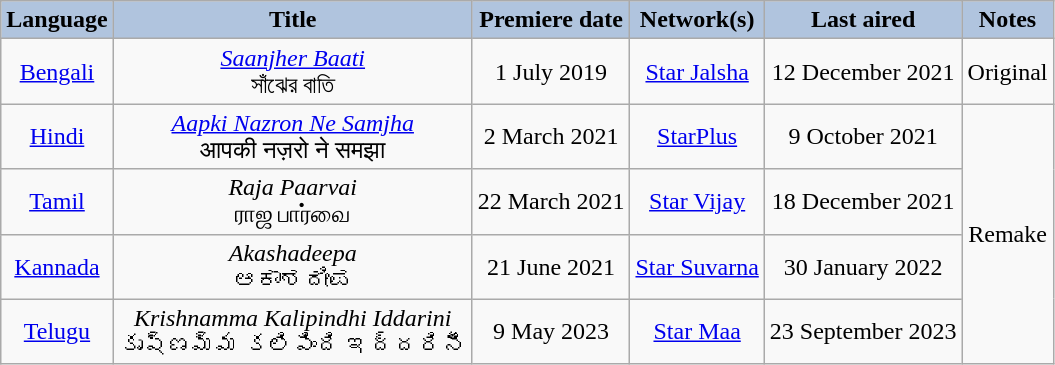<table class="wikitable" style="text-align:center;">
<tr>
<th style="background:LightSteelBlue;">Language</th>
<th style="background:LightSteelBlue;">Title</th>
<th style="background:LightSteelBlue;">Premiere date</th>
<th style="background:LightSteelBlue;">Network(s)</th>
<th style="background:LightSteelBlue;">Last aired</th>
<th style="background:LightSteelBlue;">Notes</th>
</tr>
<tr>
<td><a href='#'>Bengali</a></td>
<td><em><a href='#'>Saanjher Baati</a></em> <br> সাঁঝের বাতি</td>
<td>1 July 2019</td>
<td><a href='#'>Star Jalsha</a></td>
<td>12 December 2021</td>
<td>Original</td>
</tr>
<tr>
<td><a href='#'>Hindi</a></td>
<td><em><a href='#'>Aapki Nazron Ne Samjha</a></em> <br> आपकी नज़रो ने समझा</td>
<td>2 March 2021</td>
<td><a href='#'>StarPlus</a></td>
<td>9 October 2021</td>
<td rowspan="4">Remake</td>
</tr>
<tr>
<td><a href='#'>Tamil</a></td>
<td><em>Raja Paarvai</em> <br> ராஜ பார்வை</td>
<td>22 March 2021</td>
<td><a href='#'>Star Vijay</a></td>
<td>18 December 2021</td>
</tr>
<tr>
<td><a href='#'>Kannada</a></td>
<td><em>Akashadeepa</em> <br> ಆಕಾಶದೀಪ</td>
<td>21 June 2021</td>
<td><a href='#'>Star Suvarna</a></td>
<td>30 January 2022</td>
</tr>
<tr>
<td><a href='#'>Telugu</a></td>
<td><em>Krishnamma Kalipindhi Iddarini</em> <br> కృష్ణమ్మ కలిపింది ఇద్దరినీ</td>
<td>9 May 2023</td>
<td><a href='#'>Star Maa</a></td>
<td>23 September 2023</td>
</tr>
</table>
